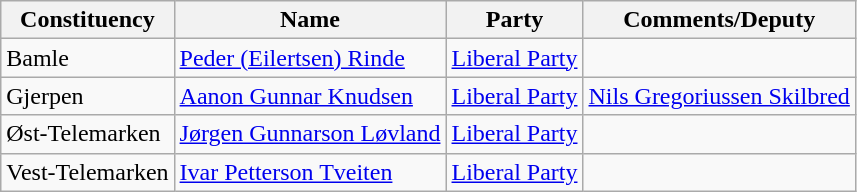<table class="wikitable">
<tr>
<th>Constituency</th>
<th>Name</th>
<th>Party</th>
<th>Comments/Deputy</th>
</tr>
<tr>
<td>Bamle</td>
<td><a href='#'>Peder (Eilertsen) Rinde</a></td>
<td><a href='#'>Liberal Party</a></td>
<td></td>
</tr>
<tr>
<td>Gjerpen</td>
<td><a href='#'>Aanon Gunnar Knudsen</a></td>
<td><a href='#'>Liberal Party</a></td>
<td><a href='#'>Nils Gregoriussen Skilbred</a></td>
</tr>
<tr>
<td>Øst-Telemarken</td>
<td><a href='#'>Jørgen Gunnarson Løvland</a></td>
<td><a href='#'>Liberal Party</a></td>
<td></td>
</tr>
<tr>
<td>Vest-Telemarken</td>
<td><a href='#'>Ivar Petterson Tveiten</a></td>
<td><a href='#'>Liberal Party</a></td>
<td></td>
</tr>
</table>
